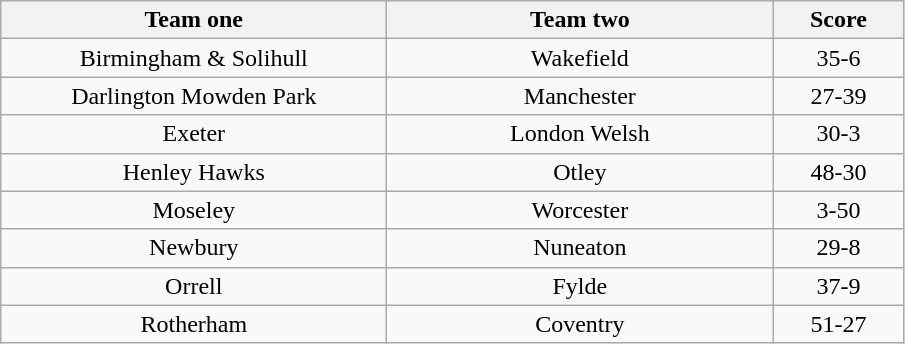<table class="wikitable" style="text-align: center">
<tr>
<th width=250>Team one</th>
<th width=250>Team two</th>
<th width=80>Score</th>
</tr>
<tr>
<td>Birmingham & Solihull</td>
<td>Wakefield</td>
<td>35-6</td>
</tr>
<tr>
<td>Darlington Mowden Park</td>
<td>Manchester</td>
<td>27-39</td>
</tr>
<tr>
<td>Exeter</td>
<td>London Welsh</td>
<td>30-3</td>
</tr>
<tr>
<td>Henley Hawks</td>
<td>Otley</td>
<td>48-30</td>
</tr>
<tr>
<td>Moseley</td>
<td>Worcester</td>
<td>3-50</td>
</tr>
<tr>
<td>Newbury</td>
<td>Nuneaton</td>
<td>29-8</td>
</tr>
<tr>
<td>Orrell</td>
<td>Fylde</td>
<td>37-9</td>
</tr>
<tr>
<td>Rotherham</td>
<td>Coventry</td>
<td>51-27</td>
</tr>
</table>
